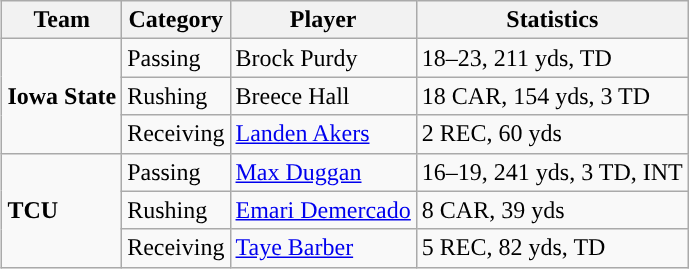<table class="wikitable" style="float: right;">
<tr>
<th>Team</th>
<th>Category</th>
<th>Player</th>
<th>Statistics</th>
</tr>
<tr>
<td rowspan=3><strong>Iowa State</strong></td>
<td>Passing</td>
<td>Brock Purdy</td>
<td>18–23, 211 yds,  TD</td>
</tr>
<tr>
<td>Rushing</td>
<td>Breece Hall</td>
<td>18 CAR, 154 yds, 3 TD</td>
</tr>
<tr>
<td>Receiving</td>
<td><a href='#'>Landen Akers</a></td>
<td>2 REC, 60 yds</td>
</tr>
<tr>
<td rowspan=3><strong>TCU</strong></td>
<td>Passing</td>
<td><a href='#'>Max Duggan</a></td>
<td>16–19, 241 yds, 3 TD, INT</td>
</tr>
<tr>
<td>Rushing</td>
<td><a href='#'>Emari Demercado</a></td>
<td>8 CAR, 39 yds</td>
</tr>
<tr>
<td>Receiving</td>
<td><a href='#'>Taye Barber</a></td>
<td>5 REC, 82 yds, TD</td>
</tr>
</table>
